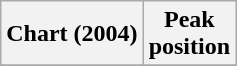<table class="wikitable plainrowheaders">
<tr>
<th>Chart (2004)</th>
<th>Peak<br>position</th>
</tr>
<tr>
</tr>
</table>
